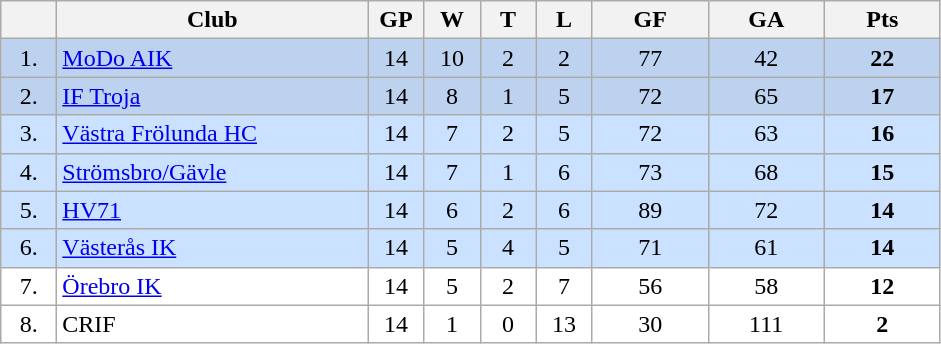<table class="wikitable">
<tr>
<th width="30"></th>
<th width="200">Club</th>
<th width="30">GP</th>
<th width="30">W</th>
<th width="30">T</th>
<th width="30">L</th>
<th width="70">GF</th>
<th width="70">GA</th>
<th width="70">Pts</th>
</tr>
<tr bgcolor="#BCD2EE" align="center">
<td>1.</td>
<td align="left"><a href='#'>MoDo AIK</a></td>
<td>14</td>
<td>10</td>
<td>2</td>
<td>2</td>
<td>77</td>
<td>42</td>
<td><strong>22</strong></td>
</tr>
<tr bgcolor="#BCD2EE" align="center">
<td>2.</td>
<td align="left"><a href='#'>IF Troja</a></td>
<td>14</td>
<td>8</td>
<td>1</td>
<td>5</td>
<td>72</td>
<td>65</td>
<td><strong>17</strong></td>
</tr>
<tr bgcolor="#CAE1FF" align="center">
<td>3.</td>
<td align="left"><a href='#'>Västra Frölunda HC</a></td>
<td>14</td>
<td>7</td>
<td>2</td>
<td>5</td>
<td>72</td>
<td>63</td>
<td><strong>16</strong></td>
</tr>
<tr bgcolor="#CAE1FF" align="center">
<td>4.</td>
<td align="left"><a href='#'>Strömsbro/Gävle</a></td>
<td>14</td>
<td>7</td>
<td>1</td>
<td>6</td>
<td>73</td>
<td>68</td>
<td><strong>15</strong></td>
</tr>
<tr bgcolor="#CAE1FF" align="center">
<td>5.</td>
<td align="left"><a href='#'>HV71</a></td>
<td>14</td>
<td>6</td>
<td>2</td>
<td>6</td>
<td>89</td>
<td>72</td>
<td><strong>14</strong></td>
</tr>
<tr bgcolor="#CAE1FF" align="center">
<td>6.</td>
<td align="left"><a href='#'>Västerås IK</a></td>
<td>14</td>
<td>5</td>
<td>4</td>
<td>5</td>
<td>71</td>
<td>61</td>
<td><strong>14</strong></td>
</tr>
<tr bgcolor="#FFFFFF" align="center">
<td>7.</td>
<td align="left"><a href='#'>Örebro IK</a></td>
<td>14</td>
<td>5</td>
<td>2</td>
<td>7</td>
<td>56</td>
<td>58</td>
<td><strong>12</strong></td>
</tr>
<tr bgcolor="#FFFFFF" align="center">
<td>8.</td>
<td align="left">CRIF</td>
<td>14</td>
<td>1</td>
<td>0</td>
<td>13</td>
<td>30</td>
<td>111</td>
<td><strong>2</strong></td>
</tr>
</table>
